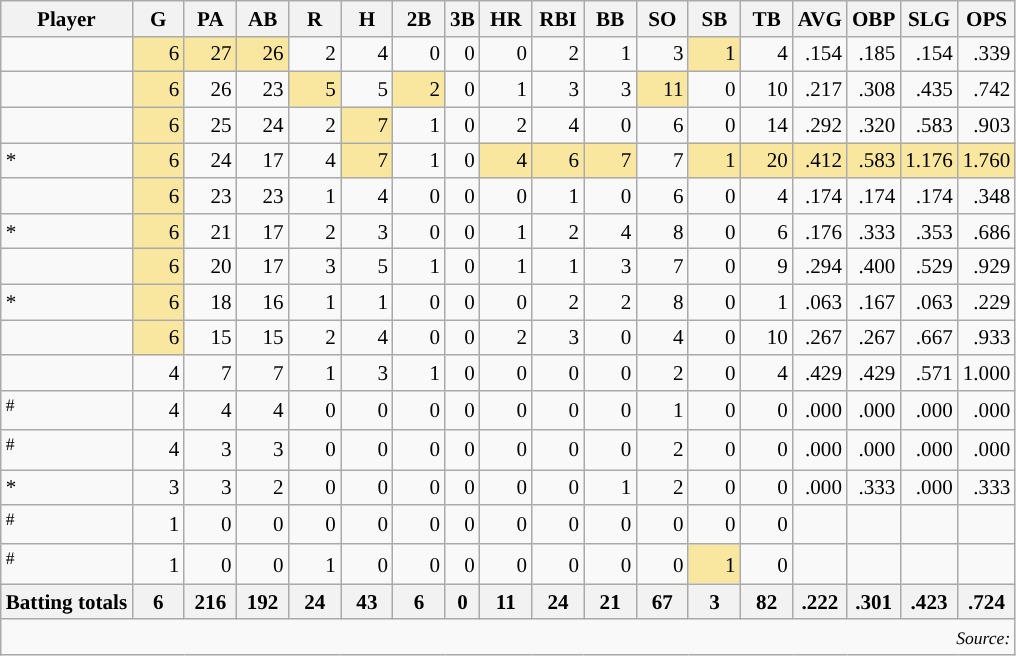<table class="wikitable sortable sticky-header" style="text-align:right; font-size:88%;">
<tr>
<th>Player</th>
<th>G</th>
<th>PA</th>
<th>AB</th>
<th>R</th>
<th>H</th>
<th>2B</th>
<th>3B</th>
<th>HR</th>
<th>RBI</th>
<th>BB</th>
<th>SO</th>
<th>SB</th>
<th>TB</th>
<th>AVG</th>
<th>OBP</th>
<th>SLG</th>
<th>OPS</th>
</tr>
<tr>
<td style=text-align:left></td>
<td style="background: #f9e79f; border:1px solid #aaa; width:2em;">6</td>
<td style="background: #f9e79f; border:1px solid #aaa; width:2em;">27</td>
<td style="background: #f9e79f; border:1px solid #aaa; width:2em;">26</td>
<td>2</td>
<td>4</td>
<td>0</td>
<td>0</td>
<td>0</td>
<td>2</td>
<td>1</td>
<td>3</td>
<td style="background: #f9e79f; border:1px solid #aaa; width:2em;">1</td>
<td>4</td>
<td>.154</td>
<td>.185</td>
<td>.154</td>
<td>.339</td>
</tr>
<tr>
<td style=text-align:left></td>
<td style="background: #f9e79f; border:1px solid #aaa; width:2em;">6</td>
<td>26</td>
<td>23</td>
<td style="background: #f9e79f; border:1px solid #aaa; width:2em;">5</td>
<td>5</td>
<td style="background: #f9e79f; border:1px solid #aaa; width:2em;">2</td>
<td>0</td>
<td>1</td>
<td>3</td>
<td>3</td>
<td style="background: #f9e79f; border:1px solid #aaa; width:2em;">11</td>
<td>0</td>
<td>10</td>
<td>.217</td>
<td>.308</td>
<td>.435</td>
<td>.742</td>
</tr>
<tr>
<td style=text-align:left></td>
<td style="background: #f9e79f; border:1px solid #aaa; width:2em;">6</td>
<td>25</td>
<td>24</td>
<td>2</td>
<td style="background: #f9e79f; border:1px solid #aaa; width:2em;">7</td>
<td>1</td>
<td>0</td>
<td>2</td>
<td>4</td>
<td>0</td>
<td>6</td>
<td>0</td>
<td>14</td>
<td>.292</td>
<td>.320</td>
<td>.583</td>
<td>.903</td>
</tr>
<tr>
<td style=text-align:left>*</td>
<td style="background: #f9e79f; border:1px solid #aaa; width:2em;">6</td>
<td>24</td>
<td>17</td>
<td>4</td>
<td style="background: #f9e79f; border:1px solid #aaa; width:2em;">7</td>
<td>1</td>
<td>0</td>
<td style="background: #f9e79f; border:1px solid #aaa; width:2em;">4</td>
<td style="background: #f9e79f; border:1px solid #aaa; width:2em;">6</td>
<td style="background: #f9e79f; border:1px solid #aaa; width:2em;">7</td>
<td>7</td>
<td style="background: #f9e79f; border:1px solid #aaa; width:2em;">1</td>
<td style="background: #f9e79f; border:1px solid #aaa; width:2em;">20</td>
<td style="background: #f9e79f; border:1px solid #aaa; width:2em;">.412</td>
<td style="background: #f9e79f; border:1px solid #aaa; width:2em;">.583</td>
<td style="background: #f9e79f; border:1px solid #aaa; width:2em;">1.176</td>
<td style="background: #f9e79f; border:1px solid #aaa; width:2em;">1.760</td>
</tr>
<tr>
<td style=text-align:left></td>
<td style="background: #f9e79f; border:1px solid #aaa; width:2em;">6</td>
<td>23</td>
<td>23</td>
<td>1</td>
<td>4</td>
<td>0</td>
<td>0</td>
<td>0</td>
<td>1</td>
<td>0</td>
<td>6</td>
<td>0</td>
<td>4</td>
<td>.174</td>
<td>.174</td>
<td>.174</td>
<td>.348</td>
</tr>
<tr>
<td style=text-align:left>*</td>
<td style="background: #f9e79f; border:1px solid #aaa; width:2em;">6</td>
<td>21</td>
<td>17</td>
<td>2</td>
<td>3</td>
<td>0</td>
<td>0</td>
<td>1</td>
<td>2</td>
<td>4</td>
<td>8</td>
<td>0</td>
<td>6</td>
<td>.176</td>
<td>.333</td>
<td>.353</td>
<td>.686</td>
</tr>
<tr>
<td style=text-align:left></td>
<td style="background: #f9e79f; border:1px solid #aaa; width:2em;">6</td>
<td>20</td>
<td>17</td>
<td>3</td>
<td>5</td>
<td>1</td>
<td>0</td>
<td>1</td>
<td>1</td>
<td>3</td>
<td>7</td>
<td>0</td>
<td>9</td>
<td>.294</td>
<td>.400</td>
<td>.529</td>
<td>.929</td>
</tr>
<tr>
<td style=text-align:left>*</td>
<td style="background: #f9e79f; border:1px solid #aaa; width:2em;">6</td>
<td>18</td>
<td>16</td>
<td>1</td>
<td>1</td>
<td>0</td>
<td>0</td>
<td>0</td>
<td>2</td>
<td>2</td>
<td>8</td>
<td>0</td>
<td>1</td>
<td>.063</td>
<td>.167</td>
<td>.063</td>
<td>.229</td>
</tr>
<tr>
<td style=text-align:left></td>
<td style="background: #f9e79f; border:1px solid #aaa; width:2em;">6</td>
<td>15</td>
<td>15</td>
<td>2</td>
<td>4</td>
<td>0</td>
<td>0</td>
<td>2</td>
<td>3</td>
<td>0</td>
<td>4</td>
<td>0</td>
<td>10</td>
<td>.267</td>
<td>.267</td>
<td>.667</td>
<td>.933</td>
</tr>
<tr>
<td style=text-align:left></td>
<td>4</td>
<td>7</td>
<td>7</td>
<td>1</td>
<td>3</td>
<td>1</td>
<td>0</td>
<td>0</td>
<td>0</td>
<td>0</td>
<td>2</td>
<td>0</td>
<td>4</td>
<td>.429</td>
<td>.429</td>
<td>.571</td>
<td>1.000</td>
</tr>
<tr>
<td style=text-align:left><sup>#</sup></td>
<td>4</td>
<td>4</td>
<td>4</td>
<td>0</td>
<td>0</td>
<td>0</td>
<td>0</td>
<td>0</td>
<td>0</td>
<td>0</td>
<td>1</td>
<td>0</td>
<td>0</td>
<td>.000</td>
<td>.000</td>
<td>.000</td>
<td>.000</td>
</tr>
<tr>
<td style=text-align:left><sup>#</sup></td>
<td>4</td>
<td>3</td>
<td>3</td>
<td>0</td>
<td>0</td>
<td>0</td>
<td>0</td>
<td>0</td>
<td>0</td>
<td>0</td>
<td>2</td>
<td>0</td>
<td>0</td>
<td>.000</td>
<td>.000</td>
<td>.000</td>
<td>.000</td>
</tr>
<tr>
<td style=text-align:left>*</td>
<td>3</td>
<td>3</td>
<td>2</td>
<td>0</td>
<td>0</td>
<td>0</td>
<td>0</td>
<td>0</td>
<td>0</td>
<td>1</td>
<td>2</td>
<td>0</td>
<td>0</td>
<td>.000</td>
<td>.333</td>
<td>.000</td>
<td>.333</td>
</tr>
<tr>
<td style=text-align:left><sup>#</sup></td>
<td>1</td>
<td>0</td>
<td>0</td>
<td>0</td>
<td>0</td>
<td>0</td>
<td>0</td>
<td>0</td>
<td>0</td>
<td>0</td>
<td>0</td>
<td>0</td>
<td>0</td>
<td></td>
<td></td>
<td></td>
<td></td>
</tr>
<tr>
<td style=text-align:left><sup>#</sup></td>
<td>1</td>
<td>0</td>
<td>0</td>
<td>1</td>
<td>0</td>
<td>0</td>
<td>0</td>
<td>0</td>
<td>0</td>
<td>0</td>
<td>0</td>
<td style="background: #f9e79f; border:1px solid #aaa; width:2em;">1</td>
<td>0</td>
<td></td>
<td></td>
<td></td>
<td></td>
</tr>
<tr class="sortbottom">
<th>Batting totals</th>
<th>6</th>
<th>216</th>
<th>192</th>
<th>24</th>
<th>43</th>
<th>6</th>
<th>0</th>
<th>11</th>
<th>24</th>
<th>21</th>
<th>67</th>
<th>3</th>
<th>82</th>
<th>.222</th>
<th>.301</th>
<th>.423</th>
<th>.724</th>
</tr>
<tr class="sortbottom">
<td colspan="20;" align="right"><small><em>Source:</em></small></td>
</tr>
</table>
